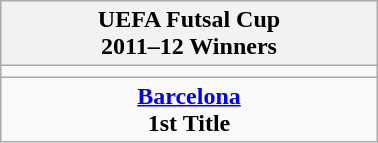<table class="wikitable" style="text-align: center; margin: 0 auto; width: 20%">
<tr>
<th>UEFA Futsal Cup <br>2011–12 Winners</th>
</tr>
<tr>
<td></td>
</tr>
<tr>
<td><strong><a href='#'>Barcelona</a></strong><br><strong>1st Title</strong> </td>
</tr>
</table>
